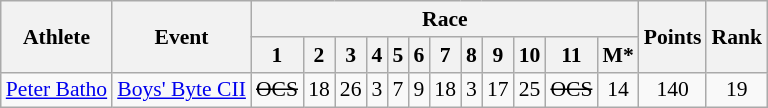<table class="wikitable" border="1" style="font-size:90%">
<tr>
<th rowspan=2>Athlete</th>
<th rowspan=2>Event</th>
<th colspan=12>Race</th>
<th rowspan=2>Points</th>
<th rowspan=2>Rank</th>
</tr>
<tr>
<th>1</th>
<th>2</th>
<th>3</th>
<th>4</th>
<th>5</th>
<th>6</th>
<th>7</th>
<th>8</th>
<th>9</th>
<th>10</th>
<th>11</th>
<th>M*</th>
</tr>
<tr>
<td><a href='#'>Peter Batho</a></td>
<td><a href='#'>Boys' Byte CII</a></td>
<td align=center><s>OCS</s></td>
<td align=center>18</td>
<td align=center>26</td>
<td align=center>3</td>
<td align=center>7</td>
<td align=center>9</td>
<td align=center>18</td>
<td align=center>3</td>
<td align=center>17</td>
<td align=center>25</td>
<td align=center><s>OCS</s></td>
<td align=center>14</td>
<td align=center>140</td>
<td align=center>19</td>
</tr>
</table>
